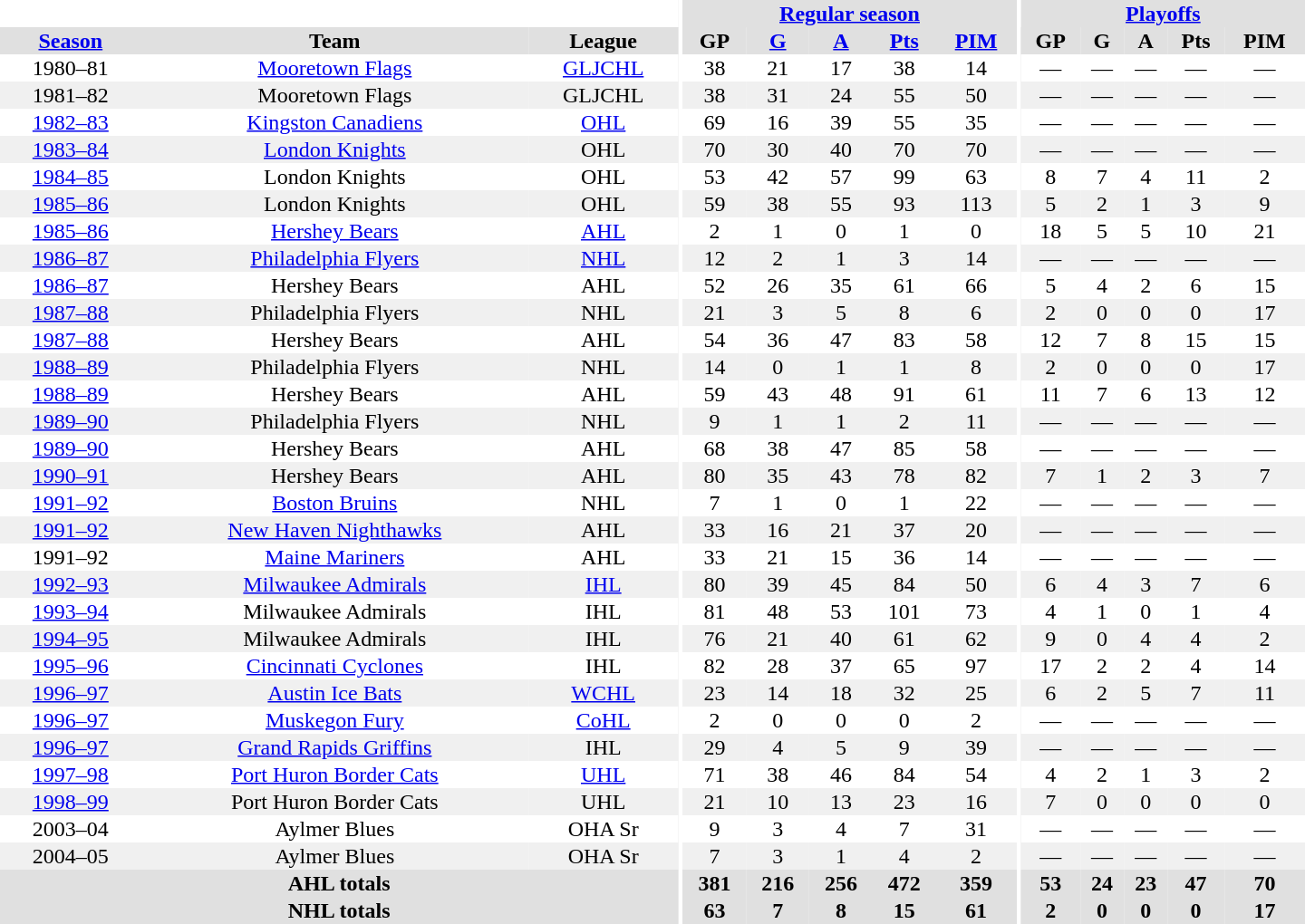<table border="0" cellpadding="1" cellspacing="0" style="text-align:center; width:60em">
<tr bgcolor="#e0e0e0">
<th colspan="3" bgcolor="#ffffff"></th>
<th rowspan="100" bgcolor="#ffffff"></th>
<th colspan="5"><a href='#'>Regular season</a></th>
<th rowspan="100" bgcolor="#ffffff"></th>
<th colspan="5"><a href='#'>Playoffs</a></th>
</tr>
<tr bgcolor="#e0e0e0">
<th><a href='#'>Season</a></th>
<th>Team</th>
<th>League</th>
<th>GP</th>
<th><a href='#'>G</a></th>
<th><a href='#'>A</a></th>
<th><a href='#'>Pts</a></th>
<th><a href='#'>PIM</a></th>
<th>GP</th>
<th>G</th>
<th>A</th>
<th>Pts</th>
<th>PIM</th>
</tr>
<tr>
<td>1980–81</td>
<td><a href='#'>Mooretown Flags</a></td>
<td><a href='#'>GLJCHL</a></td>
<td>38</td>
<td>21</td>
<td>17</td>
<td>38</td>
<td>14</td>
<td>—</td>
<td>—</td>
<td>—</td>
<td>—</td>
<td>—</td>
</tr>
<tr bgcolor="#f0f0f0">
<td>1981–82</td>
<td>Mooretown Flags</td>
<td>GLJCHL</td>
<td>38</td>
<td>31</td>
<td>24</td>
<td>55</td>
<td>50</td>
<td>—</td>
<td>—</td>
<td>—</td>
<td>—</td>
<td>—</td>
</tr>
<tr>
<td><a href='#'>1982–83</a></td>
<td><a href='#'>Kingston Canadiens</a></td>
<td><a href='#'>OHL</a></td>
<td>69</td>
<td>16</td>
<td>39</td>
<td>55</td>
<td>35</td>
<td>—</td>
<td>—</td>
<td>—</td>
<td>—</td>
<td>—</td>
</tr>
<tr bgcolor="#f0f0f0">
<td><a href='#'>1983–84</a></td>
<td><a href='#'>London Knights</a></td>
<td>OHL</td>
<td>70</td>
<td>30</td>
<td>40</td>
<td>70</td>
<td>70</td>
<td>—</td>
<td>—</td>
<td>—</td>
<td>—</td>
<td>—</td>
</tr>
<tr>
<td><a href='#'>1984–85</a></td>
<td>London Knights</td>
<td>OHL</td>
<td>53</td>
<td>42</td>
<td>57</td>
<td>99</td>
<td>63</td>
<td>8</td>
<td>7</td>
<td>4</td>
<td>11</td>
<td>2</td>
</tr>
<tr bgcolor="#f0f0f0">
<td><a href='#'>1985–86</a></td>
<td>London Knights</td>
<td>OHL</td>
<td>59</td>
<td>38</td>
<td>55</td>
<td>93</td>
<td>113</td>
<td>5</td>
<td>2</td>
<td>1</td>
<td>3</td>
<td>9</td>
</tr>
<tr>
<td><a href='#'>1985–86</a></td>
<td><a href='#'>Hershey Bears</a></td>
<td><a href='#'>AHL</a></td>
<td>2</td>
<td>1</td>
<td>0</td>
<td>1</td>
<td>0</td>
<td>18</td>
<td>5</td>
<td>5</td>
<td>10</td>
<td>21</td>
</tr>
<tr bgcolor="#f0f0f0">
<td><a href='#'>1986–87</a></td>
<td><a href='#'>Philadelphia Flyers</a></td>
<td><a href='#'>NHL</a></td>
<td>12</td>
<td>2</td>
<td>1</td>
<td>3</td>
<td>14</td>
<td>—</td>
<td>—</td>
<td>—</td>
<td>—</td>
<td>—</td>
</tr>
<tr>
<td><a href='#'>1986–87</a></td>
<td>Hershey Bears</td>
<td>AHL</td>
<td>52</td>
<td>26</td>
<td>35</td>
<td>61</td>
<td>66</td>
<td>5</td>
<td>4</td>
<td>2</td>
<td>6</td>
<td>15</td>
</tr>
<tr bgcolor="#f0f0f0">
<td><a href='#'>1987–88</a></td>
<td>Philadelphia Flyers</td>
<td>NHL</td>
<td>21</td>
<td>3</td>
<td>5</td>
<td>8</td>
<td>6</td>
<td>2</td>
<td>0</td>
<td>0</td>
<td>0</td>
<td>17</td>
</tr>
<tr>
<td><a href='#'>1987–88</a></td>
<td>Hershey Bears</td>
<td>AHL</td>
<td>54</td>
<td>36</td>
<td>47</td>
<td>83</td>
<td>58</td>
<td>12</td>
<td>7</td>
<td>8</td>
<td>15</td>
<td>15</td>
</tr>
<tr bgcolor="#f0f0f0">
<td><a href='#'>1988–89</a></td>
<td>Philadelphia Flyers</td>
<td>NHL</td>
<td>14</td>
<td>0</td>
<td>1</td>
<td>1</td>
<td>8</td>
<td>2</td>
<td>0</td>
<td>0</td>
<td>0</td>
<td>17</td>
</tr>
<tr>
<td><a href='#'>1988–89</a></td>
<td>Hershey Bears</td>
<td>AHL</td>
<td>59</td>
<td>43</td>
<td>48</td>
<td>91</td>
<td>61</td>
<td>11</td>
<td>7</td>
<td>6</td>
<td>13</td>
<td>12</td>
</tr>
<tr bgcolor="#f0f0f0">
<td><a href='#'>1989–90</a></td>
<td>Philadelphia Flyers</td>
<td>NHL</td>
<td>9</td>
<td>1</td>
<td>1</td>
<td>2</td>
<td>11</td>
<td>—</td>
<td>—</td>
<td>—</td>
<td>—</td>
<td>—</td>
</tr>
<tr>
<td><a href='#'>1989–90</a></td>
<td>Hershey Bears</td>
<td>AHL</td>
<td>68</td>
<td>38</td>
<td>47</td>
<td>85</td>
<td>58</td>
<td>—</td>
<td>—</td>
<td>—</td>
<td>—</td>
<td>—</td>
</tr>
<tr bgcolor="#f0f0f0">
<td><a href='#'>1990–91</a></td>
<td>Hershey Bears</td>
<td>AHL</td>
<td>80</td>
<td>35</td>
<td>43</td>
<td>78</td>
<td>82</td>
<td>7</td>
<td>1</td>
<td>2</td>
<td>3</td>
<td>7</td>
</tr>
<tr>
<td><a href='#'>1991–92</a></td>
<td><a href='#'>Boston Bruins</a></td>
<td>NHL</td>
<td>7</td>
<td>1</td>
<td>0</td>
<td>1</td>
<td>22</td>
<td>—</td>
<td>—</td>
<td>—</td>
<td>—</td>
<td>—</td>
</tr>
<tr bgcolor="#f0f0f0">
<td><a href='#'>1991–92</a></td>
<td><a href='#'>New Haven Nighthawks</a></td>
<td>AHL</td>
<td>33</td>
<td>16</td>
<td>21</td>
<td>37</td>
<td>20</td>
<td>—</td>
<td>—</td>
<td>—</td>
<td>—</td>
<td>—</td>
</tr>
<tr>
<td>1991–92</td>
<td><a href='#'>Maine Mariners</a></td>
<td>AHL</td>
<td>33</td>
<td>21</td>
<td>15</td>
<td>36</td>
<td>14</td>
<td>—</td>
<td>—</td>
<td>—</td>
<td>—</td>
<td>—</td>
</tr>
<tr bgcolor="#f0f0f0">
<td><a href='#'>1992–93</a></td>
<td><a href='#'>Milwaukee Admirals</a></td>
<td><a href='#'>IHL</a></td>
<td>80</td>
<td>39</td>
<td>45</td>
<td>84</td>
<td>50</td>
<td>6</td>
<td>4</td>
<td>3</td>
<td>7</td>
<td>6</td>
</tr>
<tr>
<td><a href='#'>1993–94</a></td>
<td>Milwaukee Admirals</td>
<td>IHL</td>
<td>81</td>
<td>48</td>
<td>53</td>
<td>101</td>
<td>73</td>
<td>4</td>
<td>1</td>
<td>0</td>
<td>1</td>
<td>4</td>
</tr>
<tr bgcolor="#f0f0f0">
<td><a href='#'>1994–95</a></td>
<td>Milwaukee Admirals</td>
<td>IHL</td>
<td>76</td>
<td>21</td>
<td>40</td>
<td>61</td>
<td>62</td>
<td>9</td>
<td>0</td>
<td>4</td>
<td>4</td>
<td>2</td>
</tr>
<tr>
<td><a href='#'>1995–96</a></td>
<td><a href='#'>Cincinnati Cyclones</a></td>
<td>IHL</td>
<td>82</td>
<td>28</td>
<td>37</td>
<td>65</td>
<td>97</td>
<td>17</td>
<td>2</td>
<td>2</td>
<td>4</td>
<td>14</td>
</tr>
<tr bgcolor="#f0f0f0">
<td><a href='#'>1996–97</a></td>
<td><a href='#'>Austin Ice Bats</a></td>
<td><a href='#'>WCHL</a></td>
<td>23</td>
<td>14</td>
<td>18</td>
<td>32</td>
<td>25</td>
<td>6</td>
<td>2</td>
<td>5</td>
<td>7</td>
<td>11</td>
</tr>
<tr>
<td><a href='#'>1996–97</a></td>
<td><a href='#'>Muskegon Fury</a></td>
<td><a href='#'>CoHL</a></td>
<td>2</td>
<td>0</td>
<td>0</td>
<td>0</td>
<td>2</td>
<td>—</td>
<td>—</td>
<td>—</td>
<td>—</td>
<td>—</td>
</tr>
<tr bgcolor="#f0f0f0">
<td><a href='#'>1996–97</a></td>
<td><a href='#'>Grand Rapids Griffins</a></td>
<td>IHL</td>
<td>29</td>
<td>4</td>
<td>5</td>
<td>9</td>
<td>39</td>
<td>—</td>
<td>—</td>
<td>—</td>
<td>—</td>
<td>—</td>
</tr>
<tr>
<td><a href='#'>1997–98</a></td>
<td><a href='#'>Port Huron Border Cats</a></td>
<td><a href='#'>UHL</a></td>
<td>71</td>
<td>38</td>
<td>46</td>
<td>84</td>
<td>54</td>
<td>4</td>
<td>2</td>
<td>1</td>
<td>3</td>
<td>2</td>
</tr>
<tr bgcolor="#f0f0f0">
<td><a href='#'>1998–99</a></td>
<td>Port Huron Border Cats</td>
<td>UHL</td>
<td>21</td>
<td>10</td>
<td>13</td>
<td>23</td>
<td>16</td>
<td>7</td>
<td>0</td>
<td>0</td>
<td>0</td>
<td>0</td>
</tr>
<tr>
<td>2003–04</td>
<td>Aylmer Blues</td>
<td>OHA Sr</td>
<td>9</td>
<td>3</td>
<td>4</td>
<td>7</td>
<td>31</td>
<td>—</td>
<td>—</td>
<td>—</td>
<td>—</td>
<td>—</td>
</tr>
<tr bgcolor="#f0f0f0">
<td>2004–05</td>
<td>Aylmer Blues</td>
<td>OHA Sr</td>
<td>7</td>
<td>3</td>
<td>1</td>
<td>4</td>
<td>2</td>
<td>—</td>
<td>—</td>
<td>—</td>
<td>—</td>
<td>—</td>
</tr>
<tr bgcolor="#e0e0e0">
<th colspan="3">AHL totals</th>
<th>381</th>
<th>216</th>
<th>256</th>
<th>472</th>
<th>359</th>
<th>53</th>
<th>24</th>
<th>23</th>
<th>47</th>
<th>70</th>
</tr>
<tr bgcolor="#e0e0e0">
<th colspan="3">NHL totals</th>
<th>63</th>
<th>7</th>
<th>8</th>
<th>15</th>
<th>61</th>
<th>2</th>
<th>0</th>
<th>0</th>
<th>0</th>
<th>17</th>
</tr>
</table>
